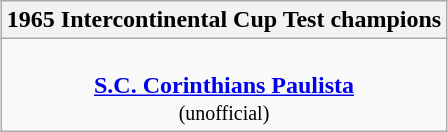<table class=wikitable style="text-align:center; margin:auto">
<tr>
<th>1965 Intercontinental Cup Test champions</th>
</tr>
<tr>
<td><br> <strong><a href='#'>S.C. Corinthians Paulista</a></strong><br><small>(unofficial)</small></td>
</tr>
</table>
